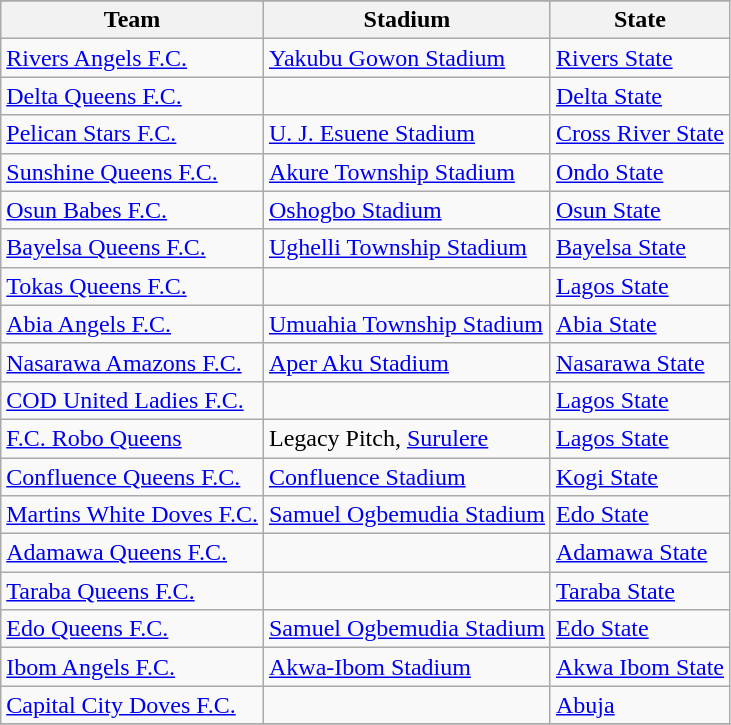<table class="wikitable sortable">
<tr>
</tr>
<tr>
<th>Team</th>
<th>Stadium</th>
<th>State</th>
</tr>
<tr>
<td><a href='#'>Rivers Angels F.C.</a></td>
<td><a href='#'>Yakubu Gowon Stadium</a></td>
<td><a href='#'>Rivers State</a></td>
</tr>
<tr>
<td><a href='#'>Delta Queens F.C.</a></td>
<td></td>
<td><a href='#'>Delta State</a></td>
</tr>
<tr>
<td><a href='#'>Pelican Stars F.C.</a></td>
<td><a href='#'>U. J. Esuene Stadium</a></td>
<td><a href='#'>Cross River State</a></td>
</tr>
<tr>
<td><a href='#'>Sunshine Queens F.C.</a></td>
<td><a href='#'>Akure Township Stadium</a></td>
<td><a href='#'>Ondo State</a></td>
</tr>
<tr>
<td><a href='#'>Osun Babes F.C.</a></td>
<td><a href='#'>Oshogbo Stadium</a></td>
<td><a href='#'>Osun State</a></td>
</tr>
<tr>
<td><a href='#'>Bayelsa Queens F.C.</a></td>
<td><a href='#'>Ughelli Township Stadium</a></td>
<td><a href='#'>Bayelsa State</a></td>
</tr>
<tr>
<td><a href='#'>Tokas Queens F.C.</a></td>
<td></td>
<td><a href='#'>Lagos State</a></td>
</tr>
<tr>
<td><a href='#'>Abia Angels F.C.</a></td>
<td><a href='#'>Umuahia Township Stadium</a></td>
<td><a href='#'>Abia State</a></td>
</tr>
<tr>
<td><a href='#'>Nasarawa Amazons F.C.</a></td>
<td><a href='#'>Aper Aku Stadium</a></td>
<td><a href='#'>Nasarawa State</a></td>
</tr>
<tr>
<td><a href='#'>COD United Ladies F.C.</a></td>
<td></td>
<td><a href='#'>Lagos State</a></td>
</tr>
<tr>
<td><a href='#'>F.C. Robo Queens</a></td>
<td>Legacy Pitch, <a href='#'>Surulere</a></td>
<td><a href='#'>Lagos State</a></td>
</tr>
<tr>
<td><a href='#'>Confluence Queens F.C.</a></td>
<td><a href='#'>Confluence Stadium</a></td>
<td><a href='#'>Kogi State</a></td>
</tr>
<tr>
<td><a href='#'>Martins White Doves F.C.</a></td>
<td><a href='#'>Samuel Ogbemudia Stadium</a></td>
<td><a href='#'>Edo State</a></td>
</tr>
<tr>
<td><a href='#'>Adamawa Queens F.C.</a></td>
<td></td>
<td><a href='#'>Adamawa State</a></td>
</tr>
<tr>
<td><a href='#'>Taraba Queens F.C.</a></td>
<td></td>
<td><a href='#'>Taraba State</a></td>
</tr>
<tr>
<td><a href='#'>Edo Queens F.C.</a></td>
<td><a href='#'>Samuel Ogbemudia Stadium</a></td>
<td><a href='#'>Edo State</a></td>
</tr>
<tr>
<td><a href='#'>Ibom Angels F.C.</a></td>
<td><a href='#'>Akwa-Ibom Stadium</a></td>
<td><a href='#'>Akwa Ibom State</a></td>
</tr>
<tr>
<td><a href='#'>Capital City Doves F.C.</a></td>
<td></td>
<td><a href='#'>Abuja</a></td>
</tr>
<tr>
</tr>
</table>
